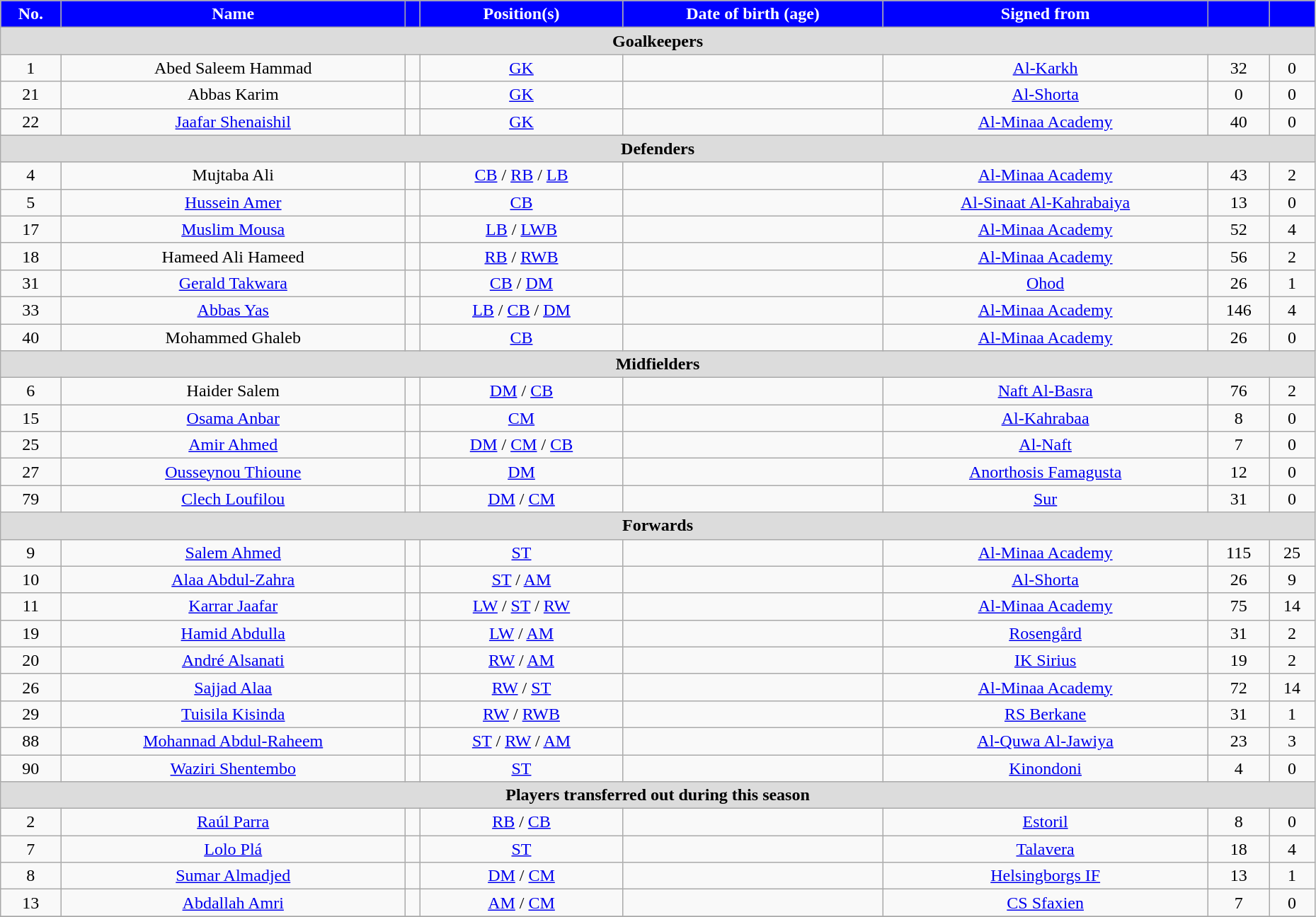<table class="wikitable" style="text-align:center; font-size:100%; width:98%;">
<tr>
<th style="background:#0000FF; color:white; text-align:center;">No.</th>
<th style="background:#0000FF; color:white; text-align:center;">Name</th>
<th style="background:#0000FF; color:white; text-align:center;"></th>
<th style="background:#0000FF; color:white; text-align:center;">Position(s)</th>
<th style="background:#0000FF; color:white; text-align:center;">Date of birth (age)</th>
<th style="background:#0000FF; color:white; text-align:center;">Signed from</th>
<th style="background:#0000FF; color:white; text-align:center;"></th>
<th style="background:#0000FF; color:white; text-align:center;"></th>
</tr>
<tr>
<th colspan=9 style="background:#dcdcdc; text-align:center">Goalkeepers</th>
</tr>
<tr>
<td>1</td>
<td>Abed Saleem Hammad</td>
<td></td>
<td><a href='#'>GK</a></td>
<td></td>
<td><a href='#'>Al-Karkh</a></td>
<td>32</td>
<td>0</td>
</tr>
<tr>
<td>21</td>
<td>Abbas Karim</td>
<td></td>
<td><a href='#'>GK</a></td>
<td></td>
<td><a href='#'>Al-Shorta</a></td>
<td>0</td>
<td>0</td>
</tr>
<tr>
<td>22</td>
<td><a href='#'>Jaafar Shenaishil</a></td>
<td></td>
<td><a href='#'>GK</a></td>
<td></td>
<td><a href='#'>Al-Minaa Academy</a></td>
<td>40</td>
<td>0</td>
</tr>
<tr>
<th colspan=9 style="background:#dcdcdc; text-align:center">Defenders</th>
</tr>
<tr>
<td>4</td>
<td>Mujtaba Ali</td>
<td></td>
<td><a href='#'>CB</a> / <a href='#'>RB</a> / <a href='#'>LB</a></td>
<td></td>
<td><a href='#'>Al-Minaa Academy</a></td>
<td>43</td>
<td>2</td>
</tr>
<tr>
<td>5</td>
<td><a href='#'>Hussein Amer</a></td>
<td></td>
<td><a href='#'>CB</a></td>
<td></td>
<td><a href='#'>Al-Sinaat Al-Kahrabaiya</a></td>
<td>13</td>
<td>0</td>
</tr>
<tr>
<td>17</td>
<td><a href='#'>Muslim Mousa</a></td>
<td></td>
<td><a href='#'>LB</a> / <a href='#'>LWB</a></td>
<td></td>
<td><a href='#'>Al-Minaa Academy</a></td>
<td>52</td>
<td>4</td>
</tr>
<tr>
<td>18</td>
<td>Hameed Ali Hameed</td>
<td></td>
<td><a href='#'>RB</a> / <a href='#'>RWB</a></td>
<td></td>
<td><a href='#'>Al-Minaa Academy</a></td>
<td>56</td>
<td>2</td>
</tr>
<tr>
<td>31</td>
<td><a href='#'>Gerald Takwara</a></td>
<td></td>
<td><a href='#'>CB</a> / <a href='#'>DM</a></td>
<td></td>
<td><a href='#'>Ohod</a></td>
<td>26</td>
<td>1</td>
</tr>
<tr>
<td>33</td>
<td><a href='#'>Abbas Yas</a></td>
<td></td>
<td><a href='#'>LB</a> / <a href='#'>CB</a> / <a href='#'>DM</a></td>
<td></td>
<td><a href='#'>Al-Minaa Academy</a></td>
<td>146</td>
<td>4</td>
</tr>
<tr>
<td>40</td>
<td>Mohammed Ghaleb</td>
<td></td>
<td><a href='#'>CB</a></td>
<td></td>
<td><a href='#'>Al-Minaa Academy</a></td>
<td>26</td>
<td>0</td>
</tr>
<tr>
<th colspan=9 style="background:#dcdcdc; text-align:center">Midfielders</th>
</tr>
<tr>
<td>6</td>
<td>Haider Salem</td>
<td></td>
<td><a href='#'>DM</a> / <a href='#'>CB</a></td>
<td></td>
<td><a href='#'>Naft Al-Basra</a></td>
<td>76</td>
<td>2</td>
</tr>
<tr>
<td>15</td>
<td><a href='#'>Osama Anbar</a></td>
<td></td>
<td><a href='#'>CM</a></td>
<td></td>
<td><a href='#'>Al-Kahrabaa</a></td>
<td>8</td>
<td>0</td>
</tr>
<tr>
<td>25</td>
<td><a href='#'>Amir Ahmed</a></td>
<td></td>
<td><a href='#'>DM</a> / <a href='#'>CM</a> / <a href='#'>CB</a></td>
<td></td>
<td><a href='#'>Al-Naft</a></td>
<td>7</td>
<td>0</td>
</tr>
<tr>
<td>27</td>
<td><a href='#'>Ousseynou Thioune</a></td>
<td></td>
<td><a href='#'>DM</a></td>
<td></td>
<td><a href='#'>Anorthosis Famagusta</a></td>
<td>12</td>
<td>0</td>
</tr>
<tr>
<td>79</td>
<td><a href='#'>Clech Loufilou</a></td>
<td></td>
<td><a href='#'>DM</a> / <a href='#'>CM</a></td>
<td></td>
<td><a href='#'>Sur</a></td>
<td>31</td>
<td>0</td>
</tr>
<tr>
<th colspan=9 style="background:#dcdcdc; text-align:center">Forwards</th>
</tr>
<tr>
<td>9</td>
<td><a href='#'>Salem Ahmed</a></td>
<td></td>
<td><a href='#'>ST</a></td>
<td></td>
<td><a href='#'>Al-Minaa Academy</a></td>
<td>115</td>
<td>25</td>
</tr>
<tr>
<td>10</td>
<td><a href='#'>Alaa Abdul-Zahra</a></td>
<td></td>
<td><a href='#'>ST</a> / <a href='#'>AM</a></td>
<td></td>
<td><a href='#'>Al-Shorta</a></td>
<td>26</td>
<td>9</td>
</tr>
<tr>
<td>11</td>
<td><a href='#'>Karrar Jaafar</a></td>
<td></td>
<td><a href='#'>LW</a> / <a href='#'>ST</a> / <a href='#'>RW</a></td>
<td></td>
<td><a href='#'>Al-Minaa Academy</a></td>
<td>75</td>
<td>14</td>
</tr>
<tr>
<td>19</td>
<td><a href='#'>Hamid Abdulla</a></td>
<td></td>
<td><a href='#'>LW</a> / <a href='#'>AM</a></td>
<td></td>
<td><a href='#'>Rosengård</a></td>
<td>31</td>
<td>2</td>
</tr>
<tr>
<td>20</td>
<td><a href='#'>André Alsanati</a></td>
<td></td>
<td><a href='#'>RW</a> / <a href='#'>AM</a></td>
<td></td>
<td><a href='#'>IK Sirius</a></td>
<td>19</td>
<td>2</td>
</tr>
<tr>
<td>26</td>
<td><a href='#'>Sajjad Alaa</a></td>
<td></td>
<td><a href='#'>RW</a> / <a href='#'>ST</a></td>
<td></td>
<td><a href='#'>Al-Minaa Academy</a></td>
<td>72</td>
<td>14</td>
</tr>
<tr>
<td>29</td>
<td><a href='#'>Tuisila Kisinda</a></td>
<td></td>
<td><a href='#'>RW</a> / <a href='#'>RWB</a></td>
<td></td>
<td><a href='#'>RS Berkane</a></td>
<td>31</td>
<td>1</td>
</tr>
<tr>
<td>88</td>
<td><a href='#'>Mohannad Abdul-Raheem</a></td>
<td></td>
<td><a href='#'>ST</a> / <a href='#'>RW</a> / <a href='#'>AM</a></td>
<td></td>
<td><a href='#'>Al-Quwa Al-Jawiya</a></td>
<td>23</td>
<td>3</td>
</tr>
<tr>
<td>90</td>
<td><a href='#'>Waziri Shentembo</a></td>
<td></td>
<td><a href='#'>ST</a></td>
<td></td>
<td><a href='#'>Kinondoni</a></td>
<td>4</td>
<td>0</td>
</tr>
<tr>
<th colspan="11" style="background:#dcdcdc;">Players transferred out during this season</th>
</tr>
<tr>
<td>2</td>
<td><a href='#'>Raúl Parra</a></td>
<td></td>
<td><a href='#'>RB</a> / <a href='#'>CB</a></td>
<td></td>
<td><a href='#'>Estoril</a></td>
<td>8</td>
<td>0</td>
</tr>
<tr>
<td>7</td>
<td><a href='#'>Lolo Plá</a></td>
<td></td>
<td><a href='#'>ST</a></td>
<td></td>
<td><a href='#'>Talavera</a></td>
<td>18</td>
<td>4</td>
</tr>
<tr>
<td>8</td>
<td><a href='#'>Sumar Almadjed</a></td>
<td></td>
<td><a href='#'>DM</a> / <a href='#'>CM</a></td>
<td></td>
<td><a href='#'>Helsingborgs IF</a></td>
<td>13</td>
<td>1</td>
</tr>
<tr>
<td>13</td>
<td><a href='#'>Abdallah Amri</a></td>
<td></td>
<td><a href='#'>AM</a> / <a href='#'>CM</a></td>
<td></td>
<td><a href='#'>CS Sfaxien</a></td>
<td>7</td>
<td>0</td>
</tr>
<tr>
</tr>
</table>
